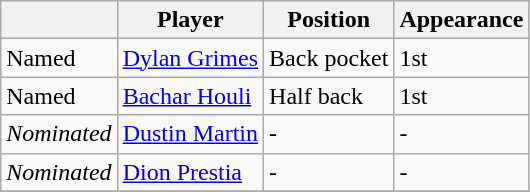<table class="wikitable">
<tr>
<th></th>
<th>Player</th>
<th>Position</th>
<th>Appearance</th>
</tr>
<tr>
<td>Named</td>
<td><a href='#'>Dylan Grimes</a></td>
<td>Back pocket</td>
<td>1st</td>
</tr>
<tr>
<td>Named</td>
<td><a href='#'>Bachar Houli</a></td>
<td>Half back</td>
<td>1st</td>
</tr>
<tr>
<td><em>Nominated</em></td>
<td><a href='#'>Dustin Martin</a></td>
<td>-</td>
<td>-</td>
</tr>
<tr>
<td><em>Nominated</em></td>
<td><a href='#'>Dion Prestia</a></td>
<td>-</td>
<td>-</td>
</tr>
<tr>
</tr>
</table>
